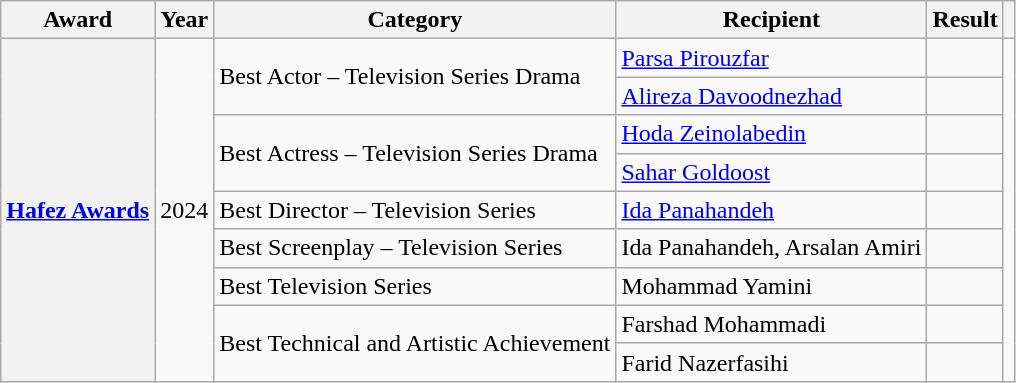<table class="wikitable sortable plainrowheaders">
<tr>
<th scope="col">Award</th>
<th scope="col">Year</th>
<th scope="col">Category</th>
<th scope="col">Recipient</th>
<th scope="col">Result</th>
<th></th>
</tr>
<tr>
<th rowspan="9" scope="row"><a href='#'>Hafez Awards</a></th>
<td rowspan="9">2024</td>
<td rowspan="2">Best Actor – Television Series Drama</td>
<td><a href='#'>Parsa Pirouzfar</a></td>
<td></td>
<td rowspan="9"></td>
</tr>
<tr>
<td><a href='#'>Alireza Davoodnezhad</a></td>
<td></td>
</tr>
<tr>
<td rowspan="2">Best Actress – Television Series Drama</td>
<td><a href='#'>Hoda Zeinolabedin</a></td>
<td></td>
</tr>
<tr>
<td><a href='#'>Sahar Goldoost</a></td>
<td></td>
</tr>
<tr>
<td>Best Director – Television Series</td>
<td><a href='#'>Ida Panahandeh</a></td>
<td></td>
</tr>
<tr>
<td>Best Screenplay – Television Series</td>
<td>Ida Panahandeh, Arsalan Amiri</td>
<td></td>
</tr>
<tr>
<td>Best Television Series</td>
<td>Mohammad Yamini</td>
<td></td>
</tr>
<tr>
<td rowspan="2">Best Technical and Artistic Achievement</td>
<td>Farshad Mohammadi</td>
<td></td>
</tr>
<tr>
<td>Farid Nazerfasihi</td>
<td></td>
</tr>
</table>
